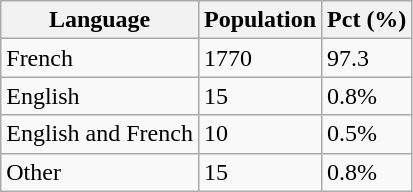<table class="wikitable">
<tr>
<th>Language</th>
<th>Population</th>
<th>Pct (%)</th>
</tr>
<tr>
<td>French</td>
<td>1770</td>
<td>97.3</td>
</tr>
<tr>
<td>English</td>
<td>15</td>
<td>0.8%</td>
</tr>
<tr>
<td>English and French</td>
<td>10</td>
<td>0.5%</td>
</tr>
<tr>
<td>Other</td>
<td>15</td>
<td>0.8%</td>
</tr>
</table>
